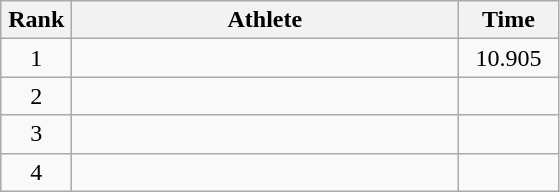<table class=wikitable style="text-align:center">
<tr>
<th width=40>Rank</th>
<th width=250>Athlete</th>
<th width=60>Time</th>
</tr>
<tr>
<td>1</td>
<td align=left></td>
<td>10.905</td>
</tr>
<tr>
<td>2</td>
<td align=left></td>
<td></td>
</tr>
<tr>
<td>3</td>
<td align=left></td>
<td></td>
</tr>
<tr>
<td>4</td>
<td align=left></td>
<td></td>
</tr>
</table>
